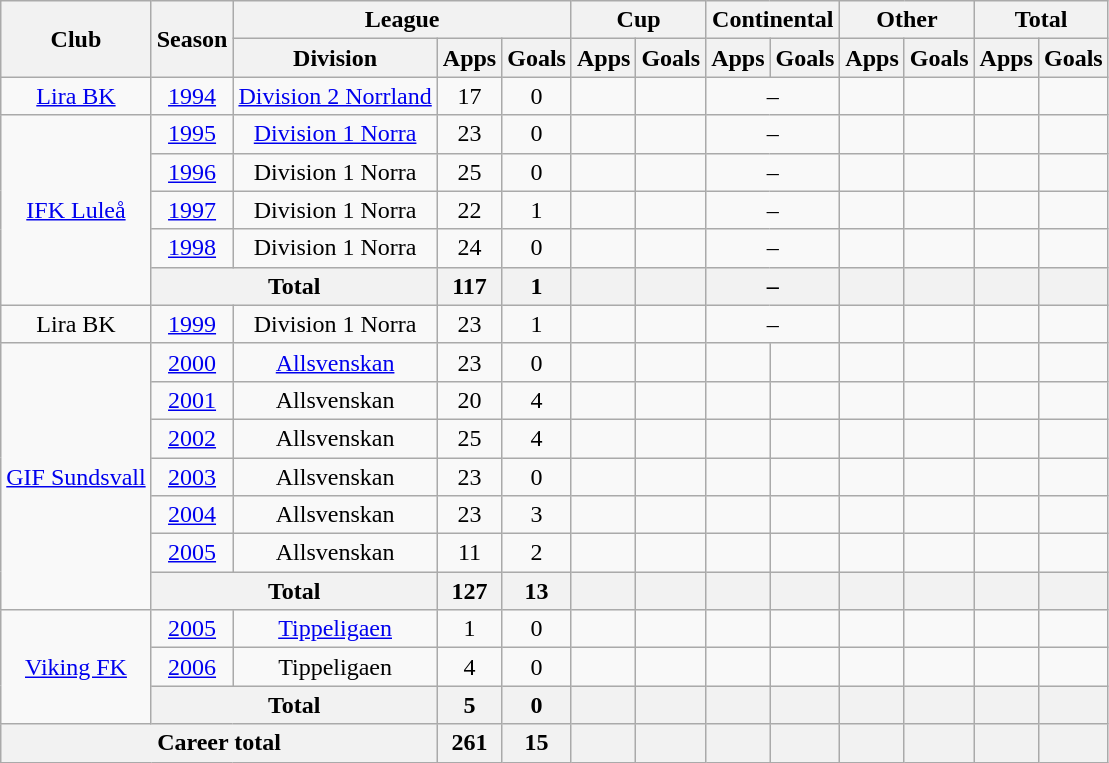<table class="wikitable" style="text-align:center">
<tr>
<th rowspan="2">Club</th>
<th rowspan="2">Season</th>
<th colspan="3">League</th>
<th colspan="2">Cup</th>
<th colspan="2">Continental</th>
<th colspan="2">Other</th>
<th colspan="2">Total</th>
</tr>
<tr>
<th>Division</th>
<th>Apps</th>
<th>Goals</th>
<th>Apps</th>
<th>Goals</th>
<th>Apps</th>
<th>Goals</th>
<th>Apps</th>
<th>Goals</th>
<th>Apps</th>
<th>Goals</th>
</tr>
<tr>
<td><a href='#'>Lira BK</a></td>
<td><a href='#'>1994</a></td>
<td><a href='#'>Division 2 Norrland</a></td>
<td>17</td>
<td>0</td>
<td></td>
<td></td>
<td colspan="2">–</td>
<td></td>
<td></td>
<td></td>
<td></td>
</tr>
<tr>
<td rowspan="5"><a href='#'>IFK Luleå</a></td>
<td><a href='#'>1995</a></td>
<td><a href='#'>Division 1 Norra</a></td>
<td>23</td>
<td>0</td>
<td></td>
<td></td>
<td colspan="2">–</td>
<td></td>
<td></td>
<td></td>
<td></td>
</tr>
<tr>
<td><a href='#'>1996</a></td>
<td>Division 1 Norra</td>
<td>25</td>
<td>0</td>
<td></td>
<td></td>
<td colspan="2">–</td>
<td></td>
<td></td>
<td></td>
<td></td>
</tr>
<tr>
<td><a href='#'>1997</a></td>
<td>Division 1 Norra</td>
<td>22</td>
<td>1</td>
<td></td>
<td></td>
<td colspan="2">–</td>
<td></td>
<td></td>
<td></td>
<td></td>
</tr>
<tr>
<td><a href='#'>1998</a></td>
<td>Division 1 Norra</td>
<td>24</td>
<td>0</td>
<td></td>
<td></td>
<td colspan="2">–</td>
<td></td>
<td></td>
<td></td>
<td></td>
</tr>
<tr>
<th colspan="2">Total</th>
<th>117</th>
<th>1</th>
<th></th>
<th></th>
<th colspan="2">–</th>
<th></th>
<th></th>
<th></th>
<th></th>
</tr>
<tr>
<td>Lira BK</td>
<td><a href='#'>1999</a></td>
<td>Division 1 Norra</td>
<td>23</td>
<td>1</td>
<td></td>
<td></td>
<td colspan="2">–</td>
<td></td>
<td></td>
<td></td>
<td></td>
</tr>
<tr>
<td rowspan="7"><a href='#'>GIF Sundsvall</a></td>
<td><a href='#'>2000</a></td>
<td><a href='#'>Allsvenskan</a></td>
<td>23</td>
<td>0</td>
<td></td>
<td></td>
<td></td>
<td></td>
<td></td>
<td></td>
<td></td>
<td></td>
</tr>
<tr>
<td><a href='#'>2001</a></td>
<td>Allsvenskan</td>
<td>20</td>
<td>4</td>
<td></td>
<td></td>
<td></td>
<td></td>
<td></td>
<td></td>
<td></td>
<td></td>
</tr>
<tr>
<td><a href='#'>2002</a></td>
<td>Allsvenskan</td>
<td>25</td>
<td>4</td>
<td></td>
<td></td>
<td></td>
<td></td>
<td></td>
<td></td>
<td></td>
<td></td>
</tr>
<tr>
<td><a href='#'>2003</a></td>
<td>Allsvenskan</td>
<td>23</td>
<td>0</td>
<td></td>
<td></td>
<td></td>
<td></td>
<td></td>
<td></td>
<td></td>
<td></td>
</tr>
<tr>
<td><a href='#'>2004</a></td>
<td>Allsvenskan</td>
<td>23</td>
<td>3</td>
<td></td>
<td></td>
<td></td>
<td></td>
<td></td>
<td></td>
<td></td>
<td></td>
</tr>
<tr>
<td><a href='#'>2005</a></td>
<td>Allsvenskan</td>
<td>11</td>
<td>2</td>
<td></td>
<td></td>
<td></td>
<td></td>
<td></td>
<td></td>
<td></td>
<td></td>
</tr>
<tr>
<th colspan="2">Total</th>
<th>127</th>
<th>13</th>
<th></th>
<th></th>
<th></th>
<th></th>
<th></th>
<th></th>
<th></th>
<th></th>
</tr>
<tr>
<td rowspan="3"><a href='#'>Viking FK</a></td>
<td><a href='#'>2005</a></td>
<td><a href='#'>Tippeligaen</a></td>
<td>1</td>
<td>0</td>
<td></td>
<td></td>
<td></td>
<td></td>
<td></td>
<td></td>
<td></td>
<td></td>
</tr>
<tr>
<td><a href='#'>2006</a></td>
<td>Tippeligaen</td>
<td>4</td>
<td>0</td>
<td></td>
<td></td>
<td></td>
<td></td>
<td></td>
<td></td>
<td></td>
<td></td>
</tr>
<tr>
<th colspan="2">Total</th>
<th>5</th>
<th>0</th>
<th></th>
<th></th>
<th></th>
<th></th>
<th></th>
<th></th>
<th></th>
<th></th>
</tr>
<tr>
<th colspan="3">Career total</th>
<th>261</th>
<th>15</th>
<th></th>
<th></th>
<th></th>
<th></th>
<th></th>
<th></th>
<th></th>
<th></th>
</tr>
</table>
